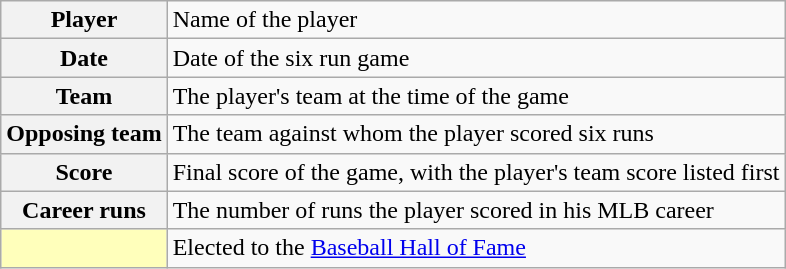<table class="wikitable plainrowheaders">
<tr>
<th scope="row" style="text-align:center"><strong>Player</strong></th>
<td>Name of the player</td>
</tr>
<tr>
<th scope="row" style="text-align:center"><strong>Date</strong></th>
<td>Date of the six run game</td>
</tr>
<tr>
<th scope="row" style="text-align:center"><strong>Team</strong></th>
<td>The player's team at the time of the game</td>
</tr>
<tr>
<th scope="row" style="text-align:center"><strong>Opposing team</strong></th>
<td>The team against whom the player scored six runs</td>
</tr>
<tr>
<th scope="row" style="text-align:center"><strong>Score</strong></th>
<td>Final score of the game, with the player's team score listed first</td>
</tr>
<tr>
<th scope="row" style="text-align:center"><strong>Career runs</strong></th>
<td>The number of runs the player scored in his MLB career</td>
</tr>
<tr>
<th scope="row" style="text-align:center; background-color: #ffffbb"></th>
<td>Elected to the <a href='#'>Baseball Hall of Fame</a></td>
</tr>
</table>
